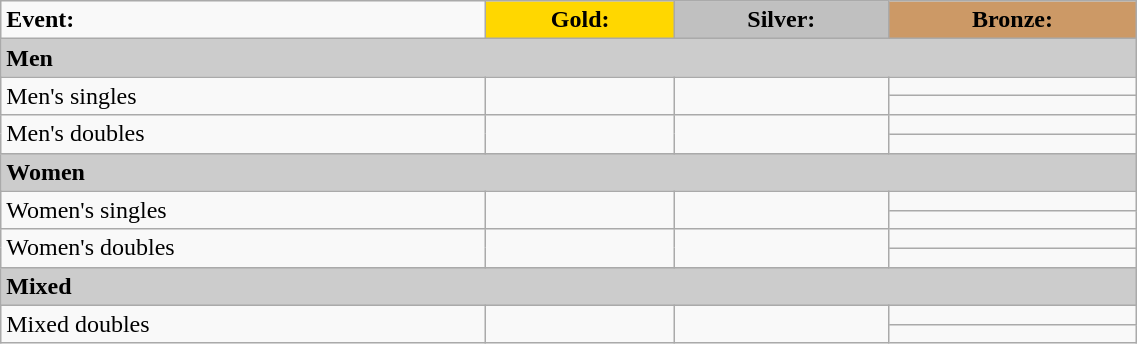<table class="wikitable" width=60%>
<tr>
<td><strong>Event:</strong></td>
<td style="text-align:center;background-color:gold;"><strong>Gold:</strong></td>
<td style="text-align:center;background-color:silver;"><strong>Silver:</strong></td>
<td style="text-align:center;background-color:#CC9966;"><strong>Bronze:</strong></td>
</tr>
<tr bgcolor="#cccccc">
<td colspan=4><strong>Men</strong></td>
</tr>
<tr>
<td rowspan=2>Men's singles <br> </td>
<td rowspan=2></td>
<td rowspan=2></td>
<td></td>
</tr>
<tr>
<td></td>
</tr>
<tr>
<td rowspan=2>Men's doubles <br> </td>
<td rowspan=2></td>
<td rowspan=2></td>
<td></td>
</tr>
<tr>
<td></td>
</tr>
<tr bgcolor="#cccccc">
<td colspan=4><strong>Women</strong></td>
</tr>
<tr>
<td rowspan=2>Women's singles <br> </td>
<td rowspan=2></td>
<td rowspan=2></td>
<td></td>
</tr>
<tr>
<td></td>
</tr>
<tr>
<td rowspan=2>Women's doubles <br> </td>
<td rowspan=2></td>
<td rowspan=2></td>
<td></td>
</tr>
<tr>
<td></td>
</tr>
<tr bgcolor="#cccccc">
<td colspan=4><strong>Mixed</strong></td>
</tr>
<tr>
<td rowspan=2>Mixed doubles <br> </td>
<td rowspan=2></td>
<td rowspan=2></td>
<td></td>
</tr>
<tr>
<td></td>
</tr>
</table>
